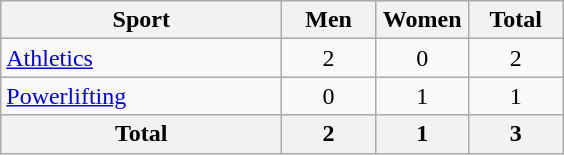<table class="wikitable sortable" style="text-align:center;">
<tr>
<th width=180>Sport</th>
<th width=55>Men</th>
<th width=55>Women</th>
<th width=55>Total</th>
</tr>
<tr>
<td align=left><a href='#'>Athletics</a></td>
<td>2</td>
<td>0</td>
<td>2</td>
</tr>
<tr>
<td align=left><a href='#'>Powerlifting</a></td>
<td>0</td>
<td>1</td>
<td>1</td>
</tr>
<tr>
<th>Total</th>
<th>2</th>
<th>1</th>
<th>3</th>
</tr>
</table>
